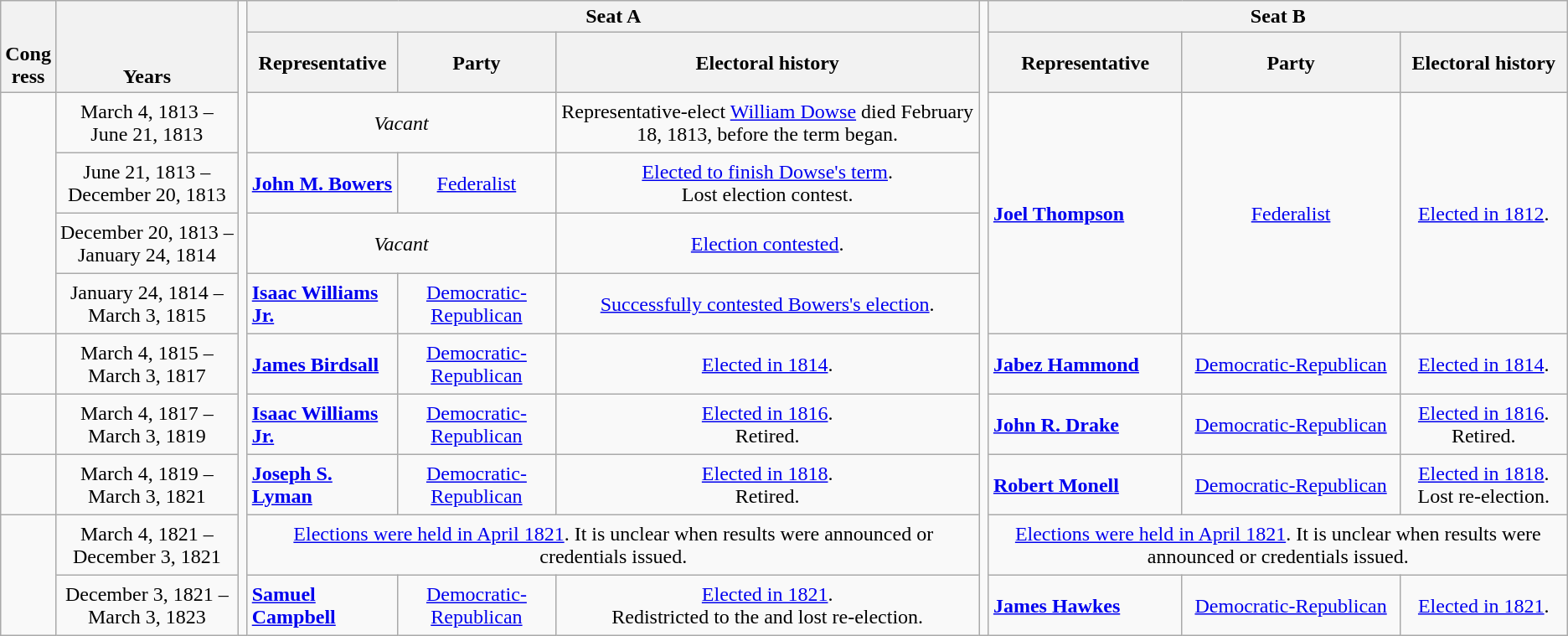<table class=wikitable style="text-align:center">
<tr valign=bottom>
<th rowspan=2>Cong<br>ress</th>
<th rowspan=2>Years</th>
<td rowspan=99></td>
<th colspan=3>Seat A</th>
<td rowspan=99></td>
<th colspan=3>Seat B</th>
</tr>
<tr style="height:3em">
<th>Representative</th>
<th>Party</th>
<th>Electoral history</th>
<th>Representative</th>
<th>Party</th>
<th>Electoral history</th>
</tr>
<tr style="height:3em">
<td rowspan=4></td>
<td nowrap>March 4, 1813 –<br>June 21, 1813</td>
<td colspan=2><em>Vacant</em></td>
<td>Representative-elect <a href='#'>William Dowse</a> died February 18, 1813, before the term began.</td>
<td rowspan=4 align=left><strong><a href='#'>Joel Thompson</a></strong><br></td>
<td rowspan=4 ><a href='#'>Federalist</a></td>
<td rowspan=4><a href='#'>Elected in 1812</a>.<br></td>
</tr>
<tr style="height:3em">
<td nowrap>June 21, 1813 –<br>December 20, 1813</td>
<td align=left><strong><a href='#'>John M. Bowers</a></strong><br></td>
<td><a href='#'>Federalist</a></td>
<td><a href='#'>Elected to finish Dowse's term</a>.<br>Lost election contest.</td>
</tr>
<tr style="height:3em">
<td nowrap>December 20, 1813 –<br>January 24, 1814</td>
<td colspan=2><em>Vacant</em></td>
<td><a href='#'>Election contested</a>.</td>
</tr>
<tr style="height:3em">
<td nowrap>January 24, 1814 –<br>March 3, 1815</td>
<td align=left><strong><a href='#'>Isaac Williams Jr.</a></strong><br></td>
<td><a href='#'>Democratic-Republican</a></td>
<td><a href='#'>Successfully contested Bowers's election</a>.<br></td>
</tr>
<tr style="height:3em">
<td></td>
<td nowrap>March 4, 1815 –<br>March 3, 1817</td>
<td align=left><strong><a href='#'>James Birdsall</a></strong><br></td>
<td><a href='#'>Democratic-Republican</a></td>
<td><a href='#'>Elected in 1814</a>.<br></td>
<td align=left><strong><a href='#'>Jabez Hammond</a></strong><br></td>
<td><a href='#'>Democratic-Republican</a></td>
<td><a href='#'>Elected in 1814</a>.<br></td>
</tr>
<tr style="height:3em">
<td></td>
<td nowrap>March 4, 1817 –<br>March 3, 1819</td>
<td align=left><strong><a href='#'>Isaac Williams Jr.</a></strong><br></td>
<td><a href='#'>Democratic-Republican</a></td>
<td><a href='#'>Elected in 1816</a>.<br>Retired.</td>
<td align=left><strong><a href='#'>John R. Drake</a></strong><br></td>
<td><a href='#'>Democratic-Republican</a></td>
<td><a href='#'>Elected in 1816</a>.<br>Retired.</td>
</tr>
<tr style="height:3em">
<td></td>
<td nowrap>March 4, 1819 –<br>March 3, 1821</td>
<td align=left><strong><a href='#'>Joseph S. Lyman</a></strong><br></td>
<td><a href='#'>Democratic-Republican</a></td>
<td><a href='#'>Elected in 1818</a>.<br>Retired.</td>
<td align=left><strong><a href='#'>Robert Monell</a></strong><br></td>
<td><a href='#'>Democratic-Republican</a></td>
<td><a href='#'>Elected in 1818</a>.<br>Lost re-election.</td>
</tr>
<tr style="height:3em">
<td rowspan=2></td>
<td nowrap>March 4, 1821 –<br>December 3, 1821</td>
<td colspan=3><a href='#'>Elections were held in April 1821</a>. It is unclear when results were announced or credentials issued.</td>
<td colspan=3><a href='#'>Elections were held in April 1821</a>. It is unclear when results were announced or credentials issued.</td>
</tr>
<tr style="height:3em">
<td nowrap>December 3, 1821 –<br>March 3, 1823</td>
<td align=left><strong><a href='#'>Samuel Campbell</a></strong><br></td>
<td><a href='#'>Democratic-Republican</a></td>
<td><a href='#'>Elected in 1821</a>.<br>Redistricted to the  and lost re-election.</td>
<td align=left><strong><a href='#'>James Hawkes</a></strong><br></td>
<td><a href='#'>Democratic-Republican</a></td>
<td><a href='#'>Elected in 1821</a>.<br></td>
</tr>
</table>
